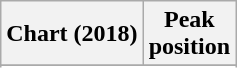<table class="wikitable sortable plainrowheaders" style="text-align:center">
<tr>
<th scope="col">Chart (2018)</th>
<th scope="col">Peak<br> position</th>
</tr>
<tr>
</tr>
<tr>
</tr>
<tr>
</tr>
</table>
